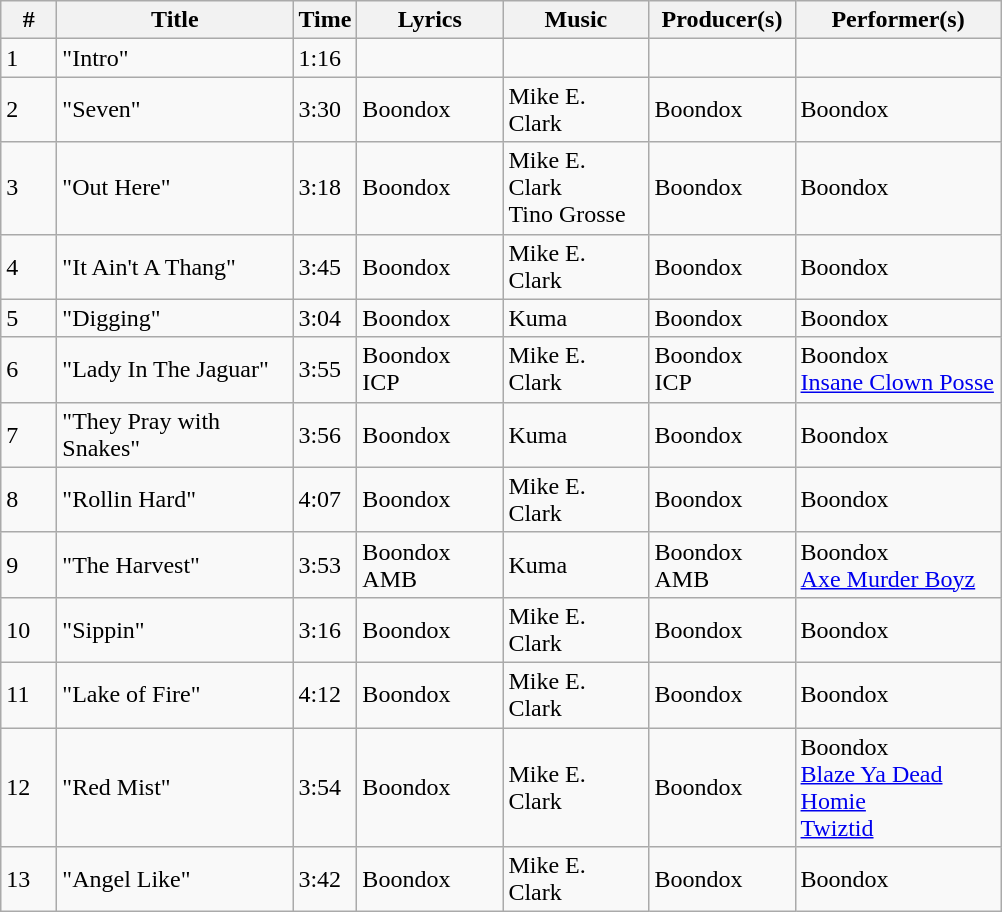<table class="wikitable">
<tr>
<th align="center" width="30">#</th>
<th align="center" width="150">Title</th>
<th align="center" width="20">Time</th>
<th align="center" width="90">Lyrics</th>
<th align="center" width="90">Music</th>
<th align="center" width="90">Producer(s)</th>
<th align="center" width="130">Performer(s)</th>
</tr>
<tr>
<td>1</td>
<td>"Intro"</td>
<td>1:16</td>
<td></td>
<td></td>
<td></td>
</tr>
<tr>
<td>2</td>
<td>"Seven"</td>
<td>3:30</td>
<td>Boondox</td>
<td>Mike E. Clark</td>
<td>Boondox<br></td>
<td>Boondox</td>
</tr>
<tr>
<td>3</td>
<td>"Out Here"</td>
<td>3:18</td>
<td>Boondox</td>
<td>Mike E. Clark<br>Tino Grosse</td>
<td>Boondox<br></td>
<td>Boondox</td>
</tr>
<tr>
<td>4</td>
<td>"It Ain't A Thang"</td>
<td>3:45</td>
<td>Boondox</td>
<td>Mike E. Clark</td>
<td>Boondox<br></td>
<td>Boondox</td>
</tr>
<tr>
<td>5</td>
<td>"Digging"</td>
<td>3:04</td>
<td>Boondox</td>
<td>Kuma</td>
<td>Boondox<br></td>
<td>Boondox</td>
</tr>
<tr>
<td>6</td>
<td>"Lady In The Jaguar"</td>
<td>3:55</td>
<td>Boondox<br>ICP</td>
<td>Mike E. Clark</td>
<td>Boondox<br>ICP</td>
<td>Boondox<br><a href='#'>Insane Clown Posse</a></td>
</tr>
<tr>
<td>7</td>
<td>"They Pray with Snakes"</td>
<td>3:56</td>
<td>Boondox</td>
<td>Kuma</td>
<td>Boondox<br></td>
<td>Boondox</td>
</tr>
<tr>
<td>8</td>
<td>"Rollin Hard"</td>
<td>4:07</td>
<td>Boondox</td>
<td>Mike E. Clark</td>
<td>Boondox<br></td>
<td>Boondox</td>
</tr>
<tr>
<td>9</td>
<td>"The Harvest"</td>
<td>3:53</td>
<td>Boondox<br>AMB</td>
<td>Kuma</td>
<td>Boondox<br>AMB</td>
<td>Boondox<br><a href='#'>Axe Murder Boyz</a></td>
</tr>
<tr>
<td>10</td>
<td>"Sippin"</td>
<td>3:16</td>
<td>Boondox</td>
<td>Mike E. Clark</td>
<td>Boondox<br></td>
<td>Boondox</td>
</tr>
<tr>
<td>11</td>
<td>"Lake of Fire"</td>
<td>4:12</td>
<td>Boondox</td>
<td>Mike E. Clark</td>
<td>Boondox<br></td>
<td>Boondox</td>
</tr>
<tr>
<td>12</td>
<td>"Red Mist"</td>
<td>3:54</td>
<td>Boondox</td>
<td>Mike E. Clark</td>
<td>Boondox<br></td>
<td>Boondox<br><a href='#'>Blaze Ya Dead Homie</a><br><a href='#'>Twiztid</a></td>
</tr>
<tr>
<td>13</td>
<td>"Angel Like"</td>
<td>3:42</td>
<td>Boondox</td>
<td>Mike E. Clark</td>
<td>Boondox<br></td>
<td>Boondox</td>
</tr>
</table>
